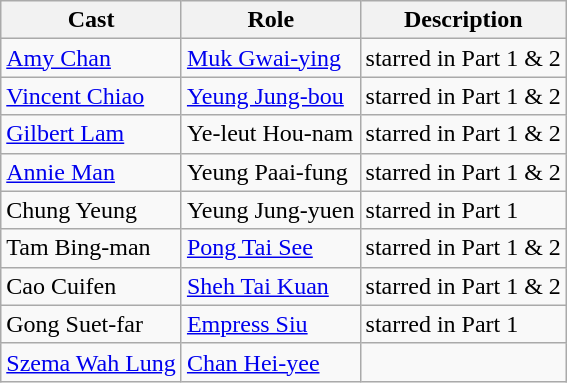<table class="wikitable">
<tr>
<th>Cast</th>
<th>Role</th>
<th>Description</th>
</tr>
<tr>
<td><a href='#'>Amy Chan</a></td>
<td><a href='#'>Muk Gwai-ying</a></td>
<td>starred in Part 1 & 2</td>
</tr>
<tr>
<td><a href='#'>Vincent Chiao</a></td>
<td><a href='#'>Yeung Jung-bou</a></td>
<td>starred in Part 1 & 2</td>
</tr>
<tr>
<td><a href='#'>Gilbert Lam</a></td>
<td>Ye-leut Hou-nam</td>
<td>starred in Part 1 & 2</td>
</tr>
<tr>
<td><a href='#'>Annie Man</a></td>
<td>Yeung Paai-fung</td>
<td>starred in Part 1 & 2</td>
</tr>
<tr>
<td>Chung Yeung</td>
<td>Yeung Jung-yuen</td>
<td>starred in Part 1</td>
</tr>
<tr>
<td>Tam Bing-man</td>
<td><a href='#'>Pong Tai See</a></td>
<td>starred in Part 1 & 2</td>
</tr>
<tr>
<td>Cao Cuifen</td>
<td><a href='#'>Sheh Tai Kuan</a></td>
<td>starred in Part 1 & 2</td>
</tr>
<tr>
<td>Gong Suet-far</td>
<td><a href='#'>Empress Siu</a></td>
<td>starred in Part 1</td>
</tr>
<tr>
<td><a href='#'>Szema Wah Lung</a></td>
<td><a href='#'>Chan Hei-yee</a></td>
<td></td>
</tr>
</table>
